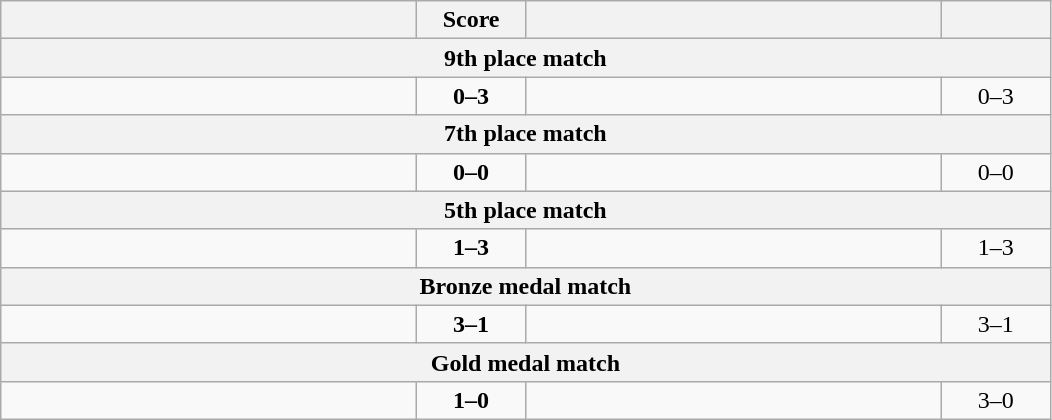<table class="wikitable" style="text-align: center; ">
<tr>
<th align="right" width="270"></th>
<th width="65">Score</th>
<th align="left" width="270"></th>
<th width="65"></th>
</tr>
<tr>
<th colspan="4">9th place match</th>
</tr>
<tr>
<td align="left"></td>
<td><strong>0–3</strong></td>
<td align="left"><strong></strong></td>
<td>0–3 <strong></strong></td>
</tr>
<tr>
<th colspan="4">7th place match</th>
</tr>
<tr>
<td align="left"></td>
<td><strong>0–0</strong></td>
<td align="left"><strong></strong></td>
<td>0–0 <strong></strong></td>
</tr>
<tr>
<th colspan="4">5th place match</th>
</tr>
<tr>
<td align="left"></td>
<td><strong>1–3</strong></td>
<td align="left"><strong></strong></td>
<td>1–3 <strong></strong></td>
</tr>
<tr>
<th colspan="4">Bronze medal match</th>
</tr>
<tr>
<td align="left"><strong></strong></td>
<td><strong>3–1</strong></td>
<td align="left"></td>
<td>3–1 <strong></strong></td>
</tr>
<tr>
<th colspan="4">Gold medal match</th>
</tr>
<tr>
<td align="left"><strong></strong></td>
<td><strong>1–0</strong></td>
<td align="left"></td>
<td>3–0 <strong></strong></td>
</tr>
</table>
